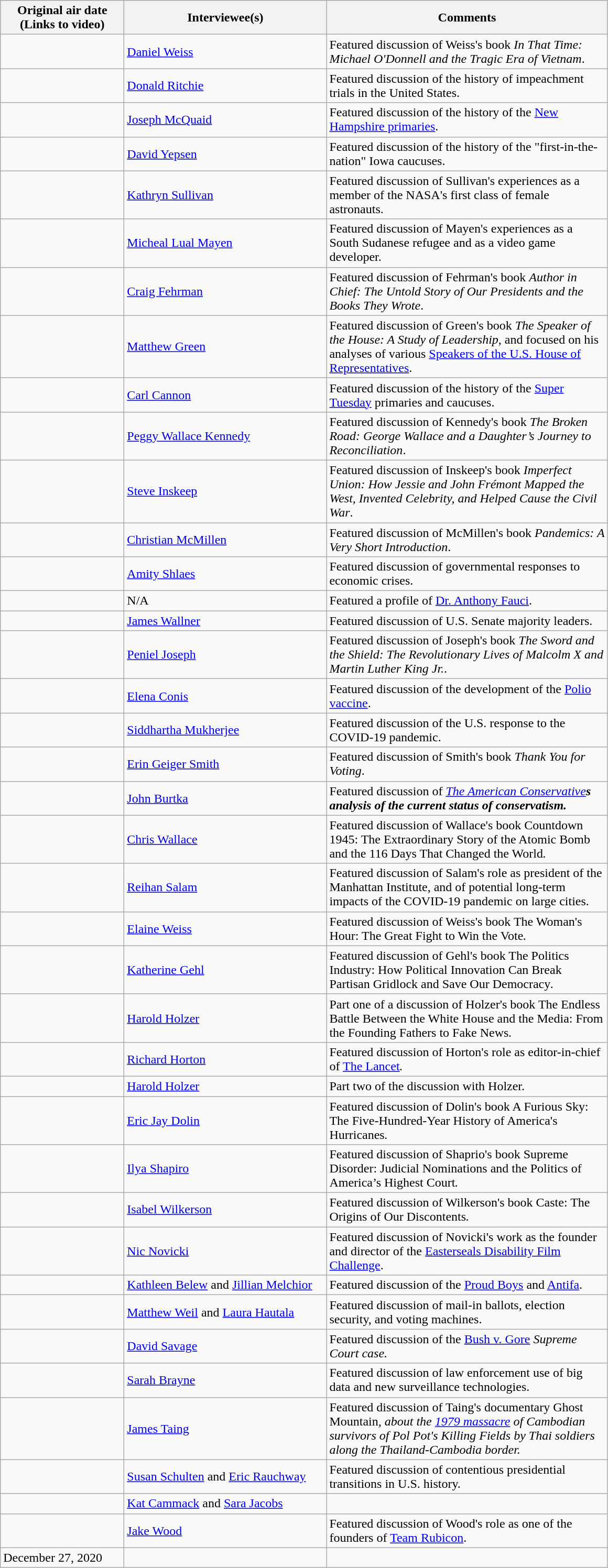<table class="wikitable">
<tr>
<th width="150">Original air date<br>(Links to video)</th>
<th width="250">Interviewee(s)</th>
<th width="350">Comments</th>
</tr>
<tr>
<td></td>
<td><a href='#'>Daniel Weiss</a></td>
<td>Featured discussion of Weiss's book <em>In That Time: Michael O'Donnell and the Tragic Era of Vietnam</em>.</td>
</tr>
<tr>
<td></td>
<td><a href='#'>Donald Ritchie</a></td>
<td>Featured discussion of the history of impeachment trials in the United States.</td>
</tr>
<tr>
<td></td>
<td><a href='#'>Joseph McQuaid</a></td>
<td>Featured discussion of the history of the <a href='#'>New Hampshire primaries</a>.</td>
</tr>
<tr>
<td></td>
<td><a href='#'>David Yepsen</a></td>
<td>Featured discussion of the history of the "first-in-the-nation" Iowa caucuses.</td>
</tr>
<tr>
<td></td>
<td><a href='#'>Kathryn Sullivan</a></td>
<td>Featured discussion of Sullivan's experiences as a member of the NASA's first class of female astronauts.</td>
</tr>
<tr>
<td></td>
<td><a href='#'>Micheal Lual Mayen</a></td>
<td>Featured discussion of Mayen's experiences as a South Sudanese refugee and as a video game developer.</td>
</tr>
<tr>
<td></td>
<td><a href='#'>Craig Fehrman</a></td>
<td>Featured discussion of Fehrman's book <em>Author in Chief: The Untold Story of Our Presidents and the Books They Wrote</em>.</td>
</tr>
<tr>
<td></td>
<td><a href='#'>Matthew Green</a></td>
<td>Featured discussion of Green's book <em>The Speaker of the House: A Study of Leadership</em>, and focused on his analyses of various <a href='#'>Speakers of the U.S. House of Representatives</a>.</td>
</tr>
<tr>
<td></td>
<td><a href='#'>Carl Cannon</a></td>
<td>Featured discussion of the history of the <a href='#'>Super Tuesday</a> primaries and caucuses.</td>
</tr>
<tr>
<td></td>
<td><a href='#'>Peggy Wallace Kennedy</a></td>
<td>Featured discussion of Kennedy's book <em>The Broken Road: George Wallace and a Daughter’s Journey to Reconciliation</em>.</td>
</tr>
<tr>
<td></td>
<td><a href='#'>Steve Inskeep</a></td>
<td>Featured discussion of Inskeep's book <em>Imperfect Union: How Jessie and John Frémont Mapped the West, Invented Celebrity, and Helped Cause the Civil War</em>.</td>
</tr>
<tr>
<td></td>
<td><a href='#'>Christian McMillen</a></td>
<td>Featured discussion of McMillen's book <em>Pandemics: A Very Short Introduction</em>.</td>
</tr>
<tr>
<td></td>
<td><a href='#'>Amity Shlaes</a></td>
<td>Featured discussion of governmental responses to economic crises.</td>
</tr>
<tr>
<td></td>
<td>N/A</td>
<td>Featured a profile of <a href='#'>Dr. Anthony Fauci</a>.</td>
</tr>
<tr>
<td></td>
<td><a href='#'>James Wallner</a></td>
<td>Featured discussion of U.S. Senate majority leaders.</td>
</tr>
<tr>
<td></td>
<td><a href='#'>Peniel Joseph</a></td>
<td>Featured discussion of Joseph's book <em>The Sword and the Shield: The Revolutionary Lives of Malcolm X and Martin Luther King Jr.</em>.</td>
</tr>
<tr>
<td></td>
<td><a href='#'>Elena Conis</a></td>
<td>Featured discussion of the development of the <a href='#'>Polio vaccine</a>.</td>
</tr>
<tr>
<td></td>
<td><a href='#'>Siddhartha Mukherjee</a></td>
<td>Featured discussion of the U.S. response to the COVID-19 pandemic.</td>
</tr>
<tr>
<td></td>
<td><a href='#'>Erin Geiger Smith</a></td>
<td>Featured discussion of Smith's book <em>Thank You for Voting</em>.</td>
</tr>
<tr>
<td></td>
<td><a href='#'>John Burtka</a></td>
<td>Featured discussion of <em><a href='#'>The American Conservative</a><strong>s analysis of the current status of conservatism.</td>
</tr>
<tr>
<td></td>
<td><a href='#'>Chris Wallace</a></td>
<td>Featured discussion of Wallace's book </em>Countdown 1945: The Extraordinary Story of the Atomic Bomb and the 116 Days That Changed the World<em>.</td>
</tr>
<tr>
<td></td>
<td><a href='#'>Reihan Salam</a></td>
<td>Featured discussion of Salam's role as president of the Manhattan Institute, and of potential long-term impacts of the COVID-19 pandemic on large cities.</td>
</tr>
<tr>
<td></td>
<td><a href='#'>Elaine Weiss</a></td>
<td>Featured discussion of Weiss's book </em>The Woman's Hour: The Great Fight to Win the Vote<em>.</td>
</tr>
<tr>
<td></td>
<td><a href='#'>Katherine Gehl</a></td>
<td>Featured discussion of Gehl's book </em>The Politics Industry: How Political Innovation Can Break Partisan Gridlock and Save Our Democracy<em>.</td>
</tr>
<tr>
<td></td>
<td><a href='#'>Harold Holzer</a></td>
<td>Part one of a discussion of Holzer's book </em>The Endless Battle Between the White House and the Media: From the Founding Fathers to Fake News<em>.</td>
</tr>
<tr>
<td></td>
<td><a href='#'>Richard Horton</a></td>
<td>Featured discussion of Horton's role as editor-in-chief of </em><a href='#'>The Lancet</a><em>.</td>
</tr>
<tr>
<td></td>
<td><a href='#'>Harold Holzer</a></td>
<td>Part two of the discussion with Holzer.</td>
</tr>
<tr>
<td></td>
<td><a href='#'>Eric Jay Dolin</a></td>
<td>Featured discussion of Dolin's book </em>A Furious Sky: The Five-Hundred-Year History of America's Hurricanes<em>.</td>
</tr>
<tr>
<td></td>
<td><a href='#'>Ilya Shapiro</a></td>
<td>Featured discussion of Shaprio's book </em>Supreme Disorder: Judicial Nominations and the Politics of America’s Highest Court<em>.</td>
</tr>
<tr>
<td></td>
<td><a href='#'>Isabel Wilkerson</a></td>
<td>Featured discussion of Wilkerson's book </em>Caste: The Origins of Our Discontents<em>.</td>
</tr>
<tr>
<td></td>
<td><a href='#'>Nic Novicki</a></td>
<td>Featured discussion of Novicki's work as the founder and director of the <a href='#'>Easterseals Disability Film Challenge</a>.</td>
</tr>
<tr>
<td></td>
<td><a href='#'>Kathleen Belew</a> and <a href='#'>Jillian Melchior</a></td>
<td>Featured discussion of the <a href='#'>Proud Boys</a> and <a href='#'>Antifa</a>.</td>
</tr>
<tr>
<td></td>
<td><a href='#'>Matthew Weil</a> and <a href='#'>Laura Hautala</a></td>
<td>Featured discussion of mail-in ballots, election security, and voting machines.</td>
</tr>
<tr>
<td></td>
<td><a href='#'>David Savage</a></td>
<td>Featured discussion of the </em><a href='#'>Bush v. Gore</a><em> Supreme Court case.</td>
</tr>
<tr>
<td></td>
<td><a href='#'>Sarah Brayne</a></td>
<td>Featured discussion of law enforcement use of big data and new surveillance technologies.</td>
</tr>
<tr>
<td></td>
<td><a href='#'>James Taing</a></td>
<td>Featured discussion of Taing's documentary </em>Ghost Mountain<em>, about the <a href='#'>1979 massacre</a> of Cambodian survivors of Pol Pot's Killing Fields by Thai soldiers along the Thailand-Cambodia border.</td>
</tr>
<tr>
<td></td>
<td><a href='#'>Susan Schulten</a> and <a href='#'>Eric Rauchway</a></td>
<td>Featured discussion of contentious presidential transitions in U.S. history.</td>
</tr>
<tr>
<td></td>
<td><a href='#'>Kat Cammack</a> and <a href='#'>Sara Jacobs</a></td>
<td></td>
</tr>
<tr>
<td></td>
<td><a href='#'>Jake Wood</a></td>
<td>Featured discussion of Wood's role as one of the founders of <a href='#'>Team Rubicon</a>.</td>
</tr>
<tr>
<td>December 27, 2020</td>
<td></td>
<td></td>
</tr>
</table>
